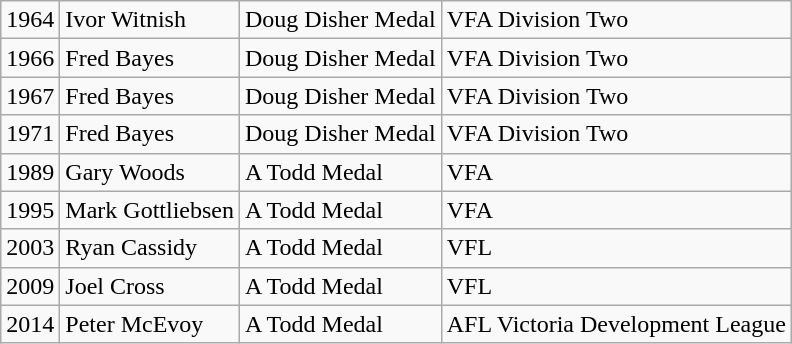<table class="wikitable">
<tr>
<td>1964</td>
<td>Ivor Witnish</td>
<td>Doug Disher Medal</td>
<td>VFA Division Two</td>
</tr>
<tr>
<td>1966</td>
<td>Fred Bayes</td>
<td>Doug Disher Medal</td>
<td>VFA Division Two</td>
</tr>
<tr>
<td>1967</td>
<td>Fred Bayes</td>
<td>Doug Disher Medal</td>
<td>VFA Division Two</td>
</tr>
<tr>
<td>1971</td>
<td>Fred Bayes</td>
<td>Doug Disher Medal</td>
<td>VFA Division Two</td>
</tr>
<tr>
<td>1989</td>
<td>Gary Woods</td>
<td>A Todd Medal</td>
<td>VFA</td>
</tr>
<tr>
<td>1995</td>
<td>Mark Gottliebsen</td>
<td>A Todd Medal</td>
<td>VFA</td>
</tr>
<tr>
<td>2003</td>
<td>Ryan Cassidy</td>
<td>A Todd Medal</td>
<td>VFL</td>
</tr>
<tr>
<td>2009</td>
<td>Joel Cross</td>
<td>A Todd Medal</td>
<td>VFL</td>
</tr>
<tr>
<td>2014</td>
<td>Peter McEvoy</td>
<td>A Todd Medal</td>
<td>AFL Victoria Development League</td>
</tr>
</table>
